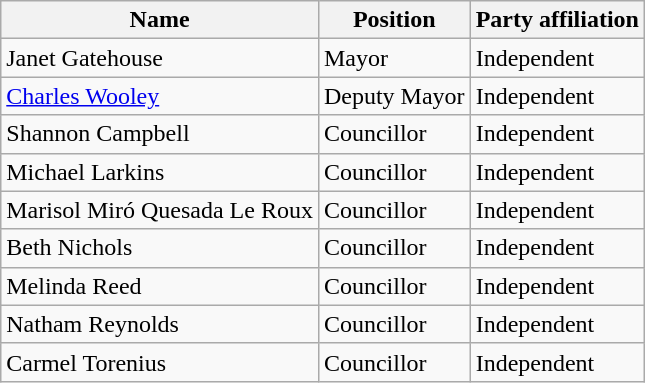<table class="wikitable">
<tr>
<th>Name</th>
<th>Position</th>
<th>Party affiliation</th>
</tr>
<tr>
<td>Janet Gatehouse</td>
<td>Mayor</td>
<td>Independent</td>
</tr>
<tr>
<td><a href='#'>Charles Wooley</a></td>
<td>Deputy Mayor</td>
<td>Independent</td>
</tr>
<tr>
<td>Shannon Campbell</td>
<td>Councillor</td>
<td>Independent</td>
</tr>
<tr>
<td>Michael Larkins</td>
<td>Councillor</td>
<td>Independent</td>
</tr>
<tr>
<td>Marisol Miró Quesada Le Roux</td>
<td>Councillor</td>
<td>Independent</td>
</tr>
<tr>
<td>Beth Nichols</td>
<td>Councillor</td>
<td>Independent</td>
</tr>
<tr>
<td>Melinda Reed</td>
<td>Councillor</td>
<td>Independent</td>
</tr>
<tr>
<td>Natham Reynolds</td>
<td>Councillor</td>
<td>Independent</td>
</tr>
<tr>
<td>Carmel Torenius</td>
<td>Councillor</td>
<td>Independent</td>
</tr>
</table>
